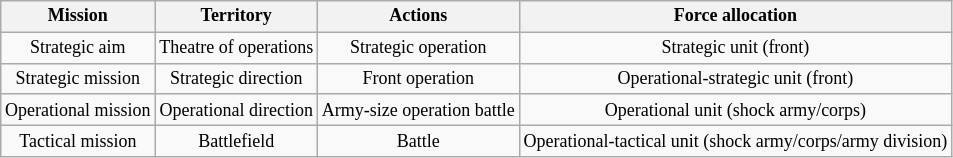<table class="wikitable sortable" style="font-size: 9pt; text-align:center">
<tr>
<th>Mission</th>
<th>Territory</th>
<th>Actions</th>
<th>Force allocation</th>
</tr>
<tr>
<td>Strategic aim</td>
<td>Theatre of operations</td>
<td>Strategic operation</td>
<td>Strategic unit (front)</td>
</tr>
<tr>
<td>Strategic mission</td>
<td>Strategic direction</td>
<td>Front operation</td>
<td>Operational-strategic unit (front)</td>
</tr>
<tr>
<td>Operational mission</td>
<td>Operational direction</td>
<td>Army-size operation battle</td>
<td>Operational unit (shock army/corps)</td>
</tr>
<tr>
<td>Tactical mission</td>
<td>Battlefield</td>
<td>Battle</td>
<td>Operational-tactical unit (shock army/corps/army division)</td>
</tr>
</table>
